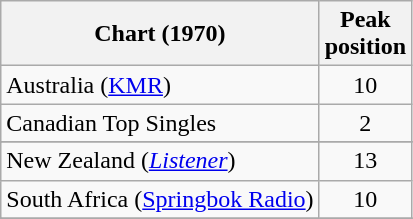<table class="wikitable sortable">
<tr>
<th scope="col">Chart (1970)</th>
<th scope="col">Peak<br>position</th>
</tr>
<tr>
<td align="left">Australia (<a href='#'>KMR</a>)</td>
<td style="text-align:center;">10</td>
</tr>
<tr>
<td>Canadian Top Singles</td>
<td style="text-align:center;">2</td>
</tr>
<tr>
</tr>
<tr>
</tr>
<tr>
<td align="left">New Zealand (<em><a href='#'>Listener</a></em>)</td>
<td style="text-align:center;">13</td>
</tr>
<tr>
<td>South Africa (<a href='#'>Springbok Radio</a>)</td>
<td align="center">10</td>
</tr>
<tr>
</tr>
<tr>
</tr>
<tr>
</tr>
</table>
